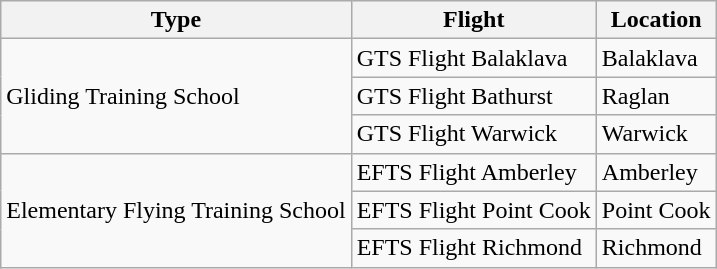<table class="wikitable">
<tr>
<th>Type</th>
<th>Flight</th>
<th>Location</th>
</tr>
<tr>
<td rowspan="3">Gliding Training School</td>
<td>GTS Flight Balaklava</td>
<td>Balaklava</td>
</tr>
<tr>
<td>GTS Flight Bathurst</td>
<td>Raglan</td>
</tr>
<tr>
<td>GTS Flight Warwick</td>
<td>Warwick</td>
</tr>
<tr>
<td rowspan="3">Elementary Flying Training School</td>
<td>EFTS Flight Amberley</td>
<td>Amberley</td>
</tr>
<tr>
<td>EFTS Flight Point Cook</td>
<td>Point Cook</td>
</tr>
<tr>
<td>EFTS Flight Richmond</td>
<td>Richmond</td>
</tr>
</table>
